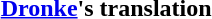<table width="99%">
<tr>
<th width="33%"></th>
<th width="33%"></th>
<th width="33%"><a href='#'>Dronke</a>'s translation</th>
</tr>
<tr>
<td><br></td>
<td><br></td>
<td><br></td>
<td></td>
</tr>
</table>
